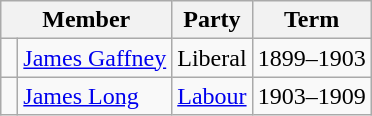<table class="wikitable">
<tr>
<th colspan="2">Member</th>
<th>Party</th>
<th>Term</th>
</tr>
<tr>
<td> </td>
<td><a href='#'>James Gaffney</a></td>
<td>Liberal</td>
<td>1899–1903</td>
</tr>
<tr>
<td> </td>
<td><a href='#'>James Long</a></td>
<td><a href='#'>Labour</a></td>
<td>1903–1909</td>
</tr>
</table>
